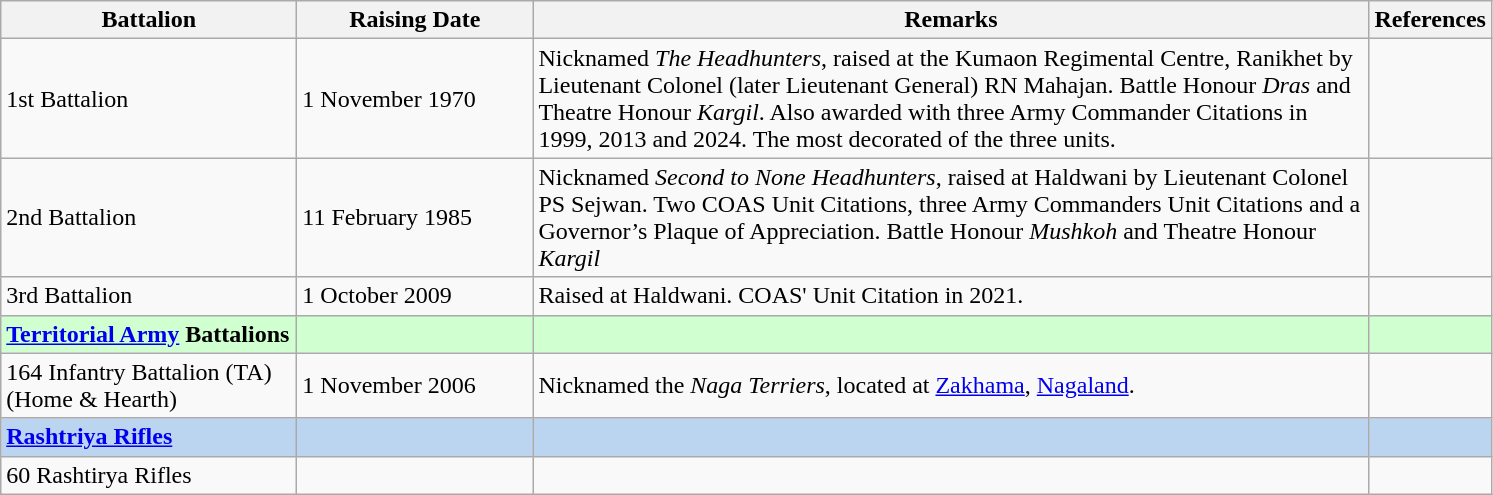<table class="wikitable">
<tr>
<th scope="col" style="width: 190px;">Battalion</th>
<th scope="col" style="width: 150px;">Raising Date</th>
<th scope="col" style="width: 550px;">Remarks</th>
<th scope="col" style="width: 50px;">References</th>
</tr>
<tr>
<td>1st Battalion</td>
<td>1 November 1970</td>
<td>Nicknamed <em>The Headhunters</em>, raised at the Kumaon Regimental Centre, Ranikhet by Lieutenant Colonel (later Lieutenant General) RN Mahajan. Battle Honour <em>Dras</em> and Theatre Honour <em>Kargil</em>. Also awarded with three Army Commander Citations in 1999, 2013 and 2024. The most decorated of the three units.</td>
<td></td>
</tr>
<tr>
<td>2nd Battalion</td>
<td>11 February 1985</td>
<td>Nicknamed <em>Second to None Headhunters</em>, raised at Haldwani by Lieutenant Colonel PS Sejwan. Two COAS Unit Citations, three Army Commanders Unit Citations and a Governor’s Plaque of Appreciation. Battle Honour <em>Mushkoh</em> and Theatre Honour <em>Kargil</em></td>
<td></td>
</tr>
<tr>
<td>3rd Battalion</td>
<td>1 October 2009</td>
<td>Raised at Haldwani. COAS' Unit Citation in 2021.</td>
<td></td>
</tr>
<tr style="background:#D0FFD0">
<td><strong> <a href='#'>Territorial Army</a> Battalions</strong></td>
<td></td>
<td></td>
<td></td>
</tr>
<tr>
<td>164 Infantry Battalion (TA) (Home & Hearth)</td>
<td>1 November 2006</td>
<td>Nicknamed the <em>Naga Terriers</em>, located at <a href='#'>Zakhama</a>, <a href='#'>Nagaland</a>.</td>
<td></td>
</tr>
<tr style="background:#bbd4f0">
<td><strong><a href='#'>Rashtriya Rifles</a></strong></td>
<td></td>
<td></td>
<td></td>
</tr>
<tr>
<td>60 Rashtirya Rifles</td>
<td></td>
<td></td>
<td></td>
</tr>
</table>
